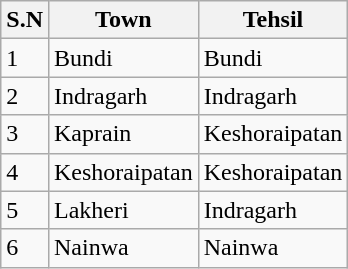<table class="wikitable">
<tr>
<th>S.N</th>
<th>Town</th>
<th>Tehsil</th>
</tr>
<tr>
<td>1</td>
<td>Bundi</td>
<td>Bundi</td>
</tr>
<tr>
<td>2</td>
<td>Indragarh</td>
<td>Indragarh</td>
</tr>
<tr>
<td>3</td>
<td>Kaprain</td>
<td>Keshoraipatan</td>
</tr>
<tr>
<td>4</td>
<td>Keshoraipatan</td>
<td>Keshoraipatan</td>
</tr>
<tr>
<td>5</td>
<td>Lakheri</td>
<td>Indragarh</td>
</tr>
<tr>
<td>6</td>
<td>Nainwa</td>
<td>Nainwa</td>
</tr>
</table>
